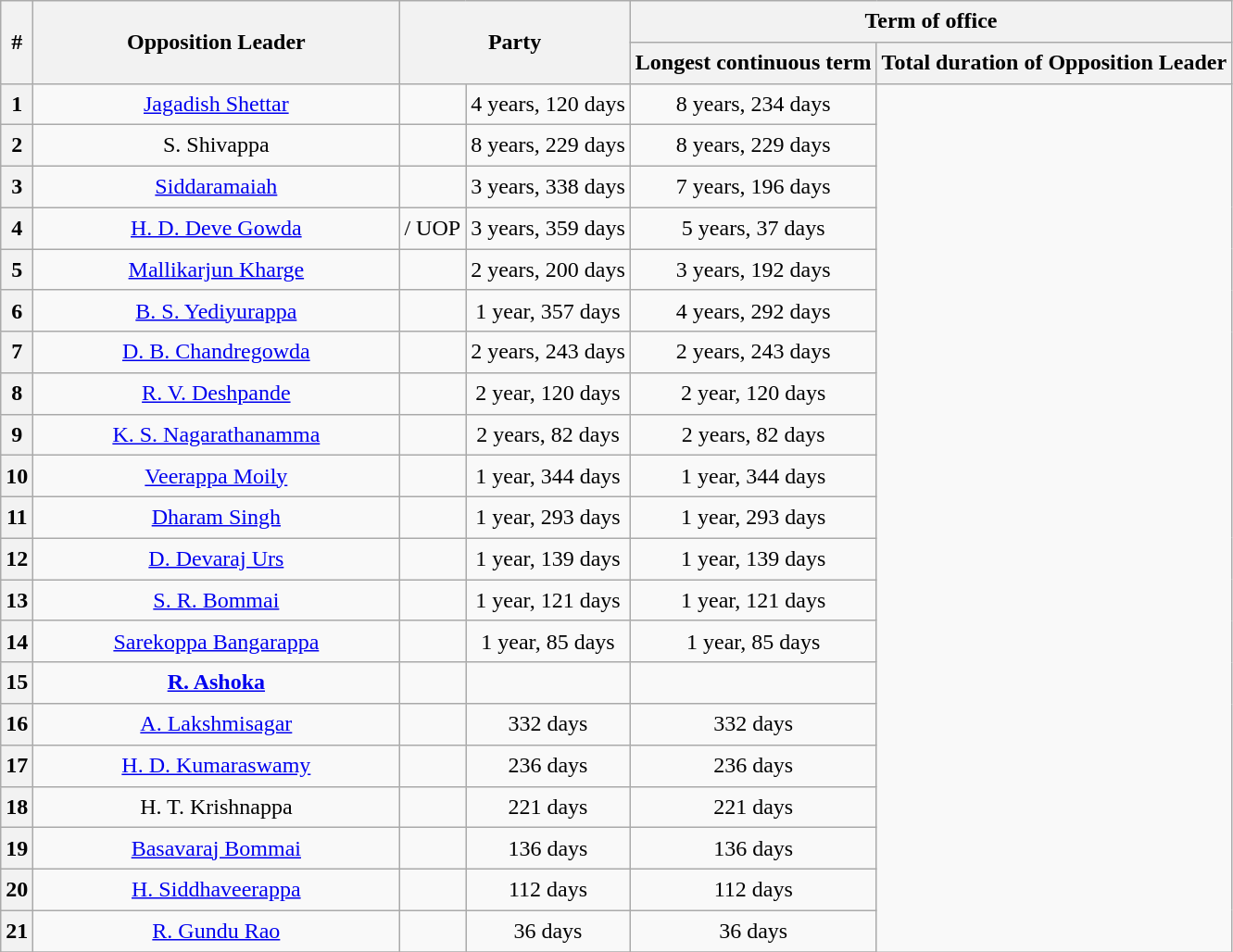<table class="wikitable sortable" style="line-height:1.4em; text-align:center">
<tr>
<th data-sort-type=number rowspan = "2">#</th>
<th rowspan="2" style="width:16em">Opposition Leader</th>
<th rowspan="2" colspan=2 style="width:8em">Party</th>
<th colspan="2">Term of office</th>
</tr>
<tr>
<th>Longest continuous term</th>
<th>Total duration of Opposition Leader</th>
</tr>
<tr>
<th data-sort-value="1">1</th>
<td><a href='#'>Jagadish Shettar</a></td>
<td></td>
<td>4 years, 120 days</td>
<td>8 years, 234 days</td>
</tr>
<tr>
<th data-sort-value="2">2</th>
<td>S. Shivappa</td>
<td></td>
<td>8 years, 229 days</td>
<td>8 years, 229 days</td>
</tr>
<tr>
<th data-sort-value="3">3</th>
<td><a href='#'>Siddaramaiah</a></td>
<td></td>
<td>3 years, 338 days</td>
<td>7 years, 196 days</td>
</tr>
<tr>
<th data-sort-value="4">4</th>
<td><a href='#'>H. D. Deve Gowda</a></td>
<td> / UOP</td>
<td>3 years, 359 days</td>
<td>5 years, 37 days</td>
</tr>
<tr>
<th data-sort-value="5">5</th>
<td><a href='#'>Mallikarjun Kharge</a></td>
<td></td>
<td>2 years, 200 days</td>
<td>3 years, 192 days</td>
</tr>
<tr>
<th data-sort-value="6">6</th>
<td><a href='#'>B. S. Yediyurappa</a></td>
<td></td>
<td>1 year, 357 days</td>
<td>4 years, 292 days</td>
</tr>
<tr>
<th data-sort-value="7">7</th>
<td><a href='#'>D. B. Chandregowda</a></td>
<td></td>
<td>2 years, 243 days</td>
<td>2 years, 243 days</td>
</tr>
<tr>
<th data-sort-value="8">8</th>
<td><a href='#'>R. V. Deshpande</a></td>
<td></td>
<td>2 year, 120 days</td>
<td>2 year, 120 days</td>
</tr>
<tr>
<th data-sort-value="9">9</th>
<td><a href='#'>K. S. Nagarathanamma</a></td>
<td></td>
<td>2 years, 82 days</td>
<td>2 years, 82 days</td>
</tr>
<tr>
<th data-sort-value="10">10</th>
<td><a href='#'>Veerappa Moily</a></td>
<td></td>
<td>1 year, 344 days</td>
<td>1 year, 344 days</td>
</tr>
<tr>
<th data-sort-value="11">11</th>
<td><a href='#'>Dharam Singh</a></td>
<td></td>
<td>1 year, 293 days</td>
<td>1 year, 293 days</td>
</tr>
<tr>
<th data-sort-value="12">12</th>
<td><a href='#'>D. Devaraj Urs</a></td>
<td></td>
<td>1 year, 139 days</td>
<td>1 year, 139 days</td>
</tr>
<tr>
<th data-sort-value="13">13</th>
<td><a href='#'>S. R. Bommai</a></td>
<td></td>
<td>1 year, 121 days</td>
<td>1 year, 121 days</td>
</tr>
<tr>
<th data-sort-value="14">14</th>
<td><a href='#'>Sarekoppa Bangarappa</a></td>
<td></td>
<td>1 year, 85 days</td>
<td>1 year, 85 days</td>
</tr>
<tr>
<th data-sort-value="16">15</th>
<td><strong><a href='#'>R. Ashoka</a></strong></td>
<td></td>
<td><strong></strong></td>
<td><strong></strong></td>
</tr>
<tr>
<th data-sort-value="15">16</th>
<td><a href='#'>A. Lakshmisagar</a></td>
<td></td>
<td>332 days</td>
<td>332 days</td>
</tr>
<tr>
<th data-sort-value="17">17</th>
<td><a href='#'>H. D. Kumaraswamy</a></td>
<td></td>
<td>236 days</td>
<td>236 days</td>
</tr>
<tr>
<th data-sort-value="18">18</th>
<td>H. T. Krishnappa</td>
<td></td>
<td>221 days</td>
<td>221 days</td>
</tr>
<tr>
<th data-sort-value="19">19</th>
<td><a href='#'>Basavaraj Bommai</a></td>
<td></td>
<td>136 days</td>
<td>136 days</td>
</tr>
<tr>
<th data-sort-value="20">20</th>
<td><a href='#'>H. Siddhaveerappa</a></td>
<td></td>
<td>112 days</td>
<td>112 days</td>
</tr>
<tr>
<th data-sort-value="21">21</th>
<td><a href='#'>R. Gundu Rao</a></td>
<td></td>
<td>36 days</td>
<td>36 days</td>
</tr>
<tr>
</tr>
</table>
